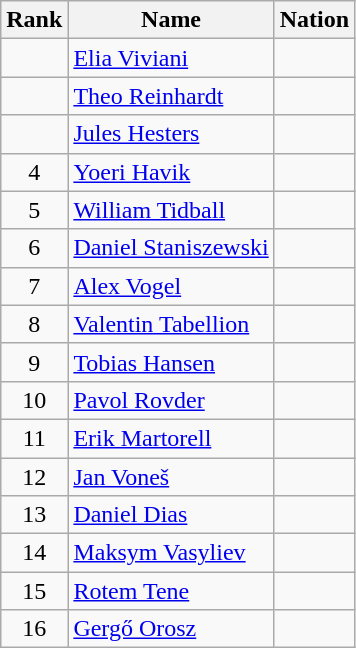<table class="wikitable sortable" style="text-align:center">
<tr>
<th>Rank</th>
<th>Name</th>
<th>Nation</th>
</tr>
<tr>
<td></td>
<td align=left><a href='#'>Elia Viviani</a></td>
<td align=left></td>
</tr>
<tr>
<td></td>
<td align=left><a href='#'>Theo Reinhardt</a></td>
<td align=left></td>
</tr>
<tr>
<td></td>
<td align=left><a href='#'>Jules Hesters</a></td>
<td align=left></td>
</tr>
<tr>
<td>4</td>
<td align=left><a href='#'>Yoeri Havik</a></td>
<td align=left></td>
</tr>
<tr>
<td>5</td>
<td align=left><a href='#'>William Tidball</a></td>
<td align=left></td>
</tr>
<tr>
<td>6</td>
<td align=left><a href='#'>Daniel Staniszewski</a></td>
<td align=left></td>
</tr>
<tr>
<td>7</td>
<td align=left><a href='#'>Alex Vogel</a></td>
<td align=left></td>
</tr>
<tr>
<td>8</td>
<td align=left><a href='#'>Valentin Tabellion</a></td>
<td align=left></td>
</tr>
<tr>
<td>9</td>
<td align=left><a href='#'>Tobias Hansen</a></td>
<td align=left></td>
</tr>
<tr>
<td>10</td>
<td align=left><a href='#'>Pavol Rovder</a></td>
<td align=left></td>
</tr>
<tr>
<td>11</td>
<td align=left><a href='#'>Erik Martorell</a></td>
<td align=left></td>
</tr>
<tr>
<td>12</td>
<td align=left><a href='#'>Jan Voneš</a></td>
<td align=left></td>
</tr>
<tr>
<td>13</td>
<td align=left><a href='#'>Daniel Dias</a></td>
<td align=left></td>
</tr>
<tr>
<td>14</td>
<td align=left><a href='#'>Maksym Vasyliev</a></td>
<td align=left></td>
</tr>
<tr>
<td>15</td>
<td align=left><a href='#'>Rotem Tene</a></td>
<td align=left></td>
</tr>
<tr>
<td>16</td>
<td align=left><a href='#'>Gergő Orosz</a></td>
<td align=left></td>
</tr>
</table>
